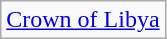<table class="wikitable">
<tr>
<td> <a href='#'>Crown of Libya</a></td>
</tr>
</table>
